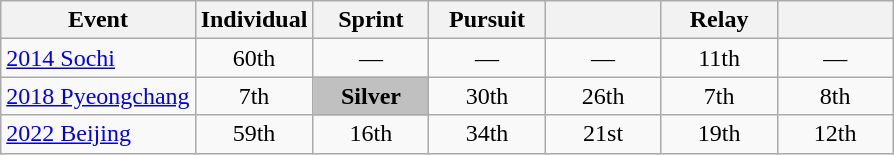<table class="wikitable" style="text-align: center;">
<tr ">
<th>Event</th>
<th style="width:70px;">Individual</th>
<th style="width:70px;">Sprint</th>
<th style="width:70px;">Pursuit</th>
<th style="width:70px;"></th>
<th style="width:70px;">Relay</th>
<th style="width:70px;"></th>
</tr>
<tr>
<td align=left> <a href='#'>2014 Sochi</a></td>
<td>60th</td>
<td>—</td>
<td>—</td>
<td>—</td>
<td>11th</td>
<td>—</td>
</tr>
<tr>
<td align=left> <a href='#'>2018 Pyeongchang</a></td>
<td>7th</td>
<td style="background:silver"><strong>Silver</strong></td>
<td>30th</td>
<td>26th</td>
<td>7th</td>
<td>8th</td>
</tr>
<tr>
<td align=left> <a href='#'>2022 Beijing</a></td>
<td>59th</td>
<td>16th</td>
<td>34th</td>
<td>21st</td>
<td>19th</td>
<td>12th</td>
</tr>
</table>
